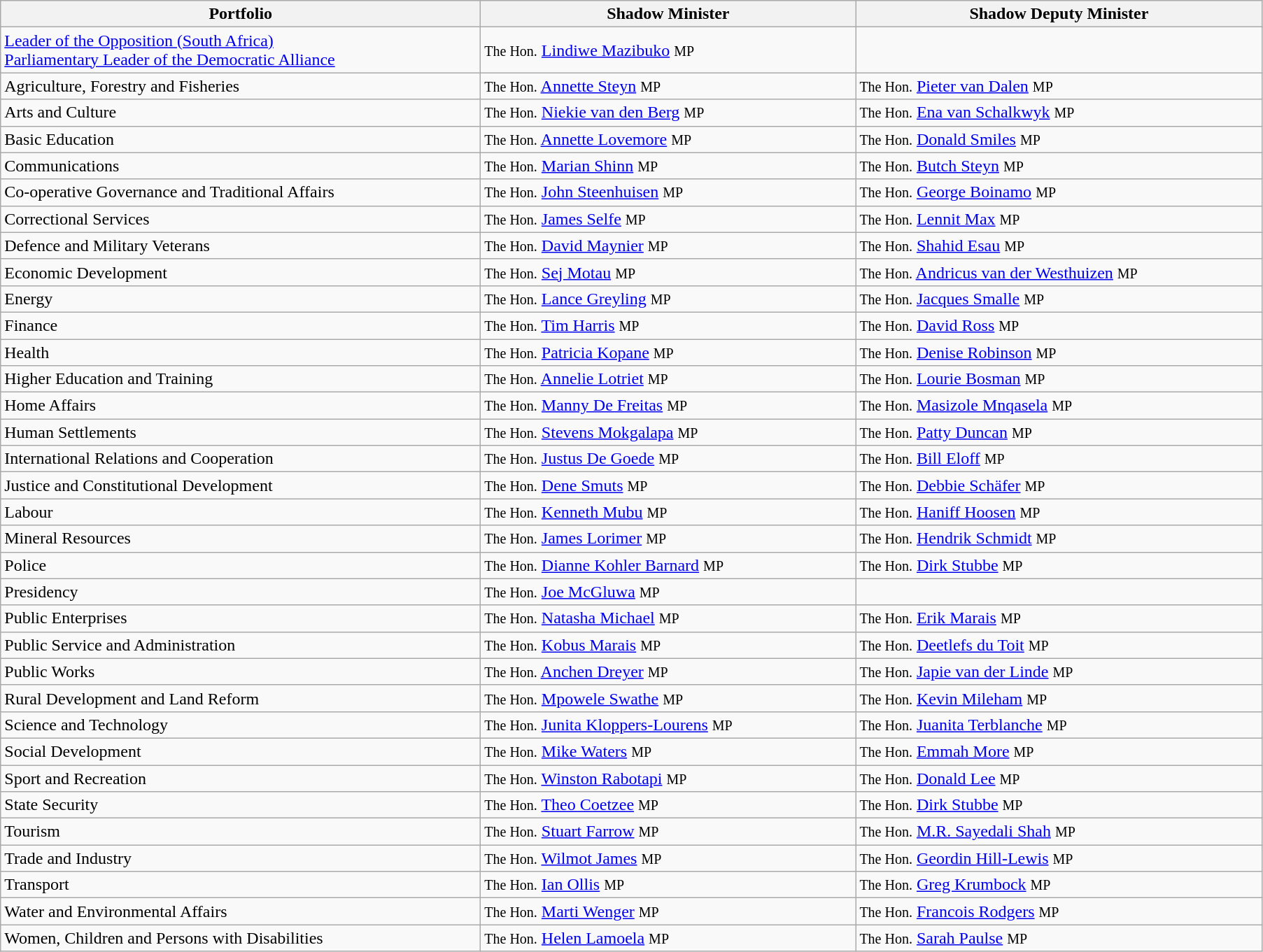<table class="wikitable">
<tr>
<th width=450>Portfolio</th>
<th width=350>Shadow Minister</th>
<th width=380>Shadow Deputy Minister</th>
</tr>
<tr>
<td><a href='#'>Leader of the Opposition (South Africa)</a><br><a href='#'>Parliamentary Leader of the Democratic Alliance</a></td>
<td><small>The Hon.</small> <a href='#'>Lindiwe Mazibuko</a> <small>MP</small></td>
<td></td>
</tr>
<tr>
<td>Agriculture, Forestry and Fisheries</td>
<td><small>The Hon.</small> <a href='#'>Annette Steyn</a> <small>MP</small></td>
<td><small>The Hon.</small> <a href='#'>Pieter van Dalen</a> <small>MP</small></td>
</tr>
<tr>
<td>Arts and Culture</td>
<td><small>The Hon.</small> <a href='#'>Niekie van den Berg</a> <small>MP</small></td>
<td><small>The Hon.</small> <a href='#'>Ena van Schalkwyk</a> <small>MP</small></td>
</tr>
<tr>
<td>Basic Education</td>
<td><small>The Hon.</small> <a href='#'>Annette Lovemore</a> <small>MP</small></td>
<td><small>The Hon.</small> <a href='#'>Donald Smiles</a> <small>MP</small></td>
</tr>
<tr>
<td>Communications</td>
<td><small>The Hon.</small> <a href='#'>Marian Shinn</a> <small>MP</small></td>
<td><small>The Hon.</small> <a href='#'>Butch Steyn</a> <small>MP</small></td>
</tr>
<tr>
<td>Co-operative Governance and Traditional Affairs</td>
<td><small>The Hon.</small> <a href='#'>John Steenhuisen</a> <small>MP</small></td>
<td><small>The Hon.</small> <a href='#'>George Boinamo</a> <small>MP</small></td>
</tr>
<tr>
<td>Correctional Services</td>
<td><small>The Hon.</small> <a href='#'>James Selfe</a> <small>MP</small></td>
<td><small>The Hon.</small> <a href='#'>Lennit Max</a> <small>MP</small></td>
</tr>
<tr>
<td>Defence and Military Veterans</td>
<td><small>The Hon.</small> <a href='#'>David Maynier</a> <small>MP</small></td>
<td><small>The Hon.</small> <a href='#'>Shahid Esau</a> <small>MP</small></td>
</tr>
<tr>
<td>Economic Development</td>
<td><small>The Hon.</small> <a href='#'>Sej Motau</a> <small>MP</small></td>
<td><small>The Hon.</small> <a href='#'>Andricus van der Westhuizen</a> <small>MP</small></td>
</tr>
<tr>
<td>Energy</td>
<td><small>The Hon.</small> <a href='#'>Lance Greyling</a> <small>MP</small></td>
<td><small>The Hon.</small> <a href='#'>Jacques Smalle</a> <small>MP</small></td>
</tr>
<tr>
<td>Finance</td>
<td><small>The Hon.</small> <a href='#'>Tim Harris</a> <small>MP</small></td>
<td><small>The Hon.</small> <a href='#'>David Ross</a> <small>MP</small></td>
</tr>
<tr>
<td>Health</td>
<td><small>The Hon.</small> <a href='#'>Patricia Kopane</a> <small>MP</small></td>
<td><small>The Hon.</small> <a href='#'>Denise Robinson</a> <small>MP</small></td>
</tr>
<tr>
<td>Higher Education and Training</td>
<td><small>The Hon.</small> <a href='#'>Annelie Lotriet</a> <small>MP</small></td>
<td><small>The Hon.</small> <a href='#'>Lourie Bosman</a> <small>MP</small></td>
</tr>
<tr>
<td>Home Affairs</td>
<td><small>The Hon.</small> <a href='#'>Manny De Freitas</a> <small>MP</small></td>
<td><small>The Hon.</small> <a href='#'>Masizole Mnqasela</a> <small>MP</small></td>
</tr>
<tr>
<td>Human Settlements</td>
<td><small>The Hon.</small> <a href='#'>Stevens Mokgalapa</a> <small>MP</small></td>
<td><small>The Hon.</small> <a href='#'>Patty Duncan</a> <small>MP</small></td>
</tr>
<tr>
<td>International Relations and Cooperation</td>
<td><small>The Hon.</small> <a href='#'>Justus De Goede</a> <small>MP</small></td>
<td><small>The Hon.</small> <a href='#'>Bill Eloff</a> <small>MP</small></td>
</tr>
<tr>
<td>Justice and Constitutional Development</td>
<td><small>The Hon.</small> <a href='#'>Dene Smuts</a> <small>MP</small></td>
<td><small>The Hon.</small> <a href='#'>Debbie Schäfer</a> <small>MP</small></td>
</tr>
<tr>
<td>Labour</td>
<td><small>The Hon.</small> <a href='#'>Kenneth Mubu</a> <small>MP</small></td>
<td><small>The Hon.</small> <a href='#'>Haniff Hoosen</a> <small>MP</small></td>
</tr>
<tr>
<td>Mineral Resources</td>
<td><small>The Hon.</small> <a href='#'>James Lorimer</a> <small>MP</small></td>
<td><small>The Hon.</small> <a href='#'>Hendrik Schmidt</a> <small>MP</small></td>
</tr>
<tr>
<td>Police</td>
<td><small>The Hon.</small> <a href='#'>Dianne Kohler Barnard</a> <small>MP</small></td>
<td><small>The Hon.</small> <a href='#'>Dirk Stubbe</a> <small>MP</small></td>
</tr>
<tr>
<td>Presidency</td>
<td><small>The Hon.</small> <a href='#'>Joe McGluwa</a> <small>MP</small></td>
<td></td>
</tr>
<tr>
<td>Public Enterprises</td>
<td><small>The Hon.</small> <a href='#'>Natasha Michael</a> <small>MP</small></td>
<td><small>The Hon.</small> <a href='#'>Erik Marais</a> <small>MP</small></td>
</tr>
<tr>
<td>Public Service and Administration</td>
<td><small>The Hon.</small> <a href='#'>Kobus Marais</a> <small>MP</small></td>
<td><small>The Hon.</small> <a href='#'>Deetlefs du Toit</a> <small>MP</small></td>
</tr>
<tr>
<td>Public Works</td>
<td><small>The Hon.</small> <a href='#'>Anchen Dreyer</a> <small>MP</small></td>
<td><small>The Hon.</small> <a href='#'>Japie van der Linde</a> <small>MP</small></td>
</tr>
<tr>
<td>Rural Development and Land Reform</td>
<td><small>The Hon.</small> <a href='#'>Mpowele Swathe</a> <small>MP</small></td>
<td><small>The Hon.</small> <a href='#'>Kevin Mileham</a> <small>MP</small></td>
</tr>
<tr>
<td>Science and Technology</td>
<td><small>The Hon.</small> <a href='#'>Junita Kloppers-Lourens</a> <small>MP</small></td>
<td><small>The Hon.</small> <a href='#'>Juanita Terblanche</a> <small>MP</small></td>
</tr>
<tr>
<td>Social Development</td>
<td><small>The Hon.</small> <a href='#'>Mike Waters</a> <small>MP</small></td>
<td><small>The Hon.</small> <a href='#'>Emmah More</a> <small>MP</small></td>
</tr>
<tr>
<td>Sport and Recreation</td>
<td><small>The Hon.</small> <a href='#'>Winston Rabotapi</a> <small>MP</small></td>
<td><small>The Hon.</small> <a href='#'>Donald Lee</a> <small>MP</small></td>
</tr>
<tr>
<td>State Security</td>
<td><small>The Hon.</small> <a href='#'>Theo Coetzee</a> <small>MP</small></td>
<td><small>The Hon.</small> <a href='#'>Dirk Stubbe</a> <small>MP</small></td>
</tr>
<tr>
<td>Tourism</td>
<td><small>The Hon.</small> <a href='#'>Stuart Farrow</a> <small>MP</small></td>
<td><small>The Hon.</small> <a href='#'>M.R. Sayedali Shah</a> <small>MP</small></td>
</tr>
<tr>
<td>Trade and Industry</td>
<td><small>The Hon.</small> <a href='#'>Wilmot James</a> <small>MP</small></td>
<td><small>The Hon.</small> <a href='#'>Geordin Hill-Lewis</a> <small>MP</small></td>
</tr>
<tr>
<td>Transport</td>
<td><small>The Hon.</small> <a href='#'>Ian Ollis</a> <small>MP</small></td>
<td><small>The Hon.</small> <a href='#'>Greg Krumbock</a> <small>MP</small></td>
</tr>
<tr>
<td>Water and Environmental Affairs</td>
<td><small>The Hon.</small> <a href='#'>Marti Wenger</a> <small>MP</small></td>
<td><small>The Hon.</small> <a href='#'>Francois Rodgers</a> <small>MP</small></td>
</tr>
<tr>
<td>Women, Children and Persons with Disabilities</td>
<td><small>The Hon.</small> <a href='#'>Helen Lamoela</a> <small>MP</small></td>
<td><small>The Hon.</small> <a href='#'>Sarah Paulse</a> <small>MP</small></td>
</tr>
</table>
